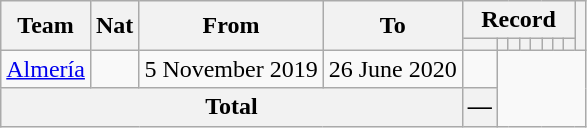<table class="wikitable" style="text-align: center">
<tr>
<th rowspan="2">Team</th>
<th rowspan="2">Nat</th>
<th rowspan="2">From</th>
<th rowspan="2">To</th>
<th colspan="8">Record</th>
<th rowspan=2></th>
</tr>
<tr>
<th></th>
<th></th>
<th></th>
<th></th>
<th></th>
<th></th>
<th></th>
<th></th>
</tr>
<tr>
<td align=left><a href='#'>Almería</a></td>
<td></td>
<td align=left>5 November 2019</td>
<td align=left>26 June 2020<br></td>
<td></td>
</tr>
<tr>
<th colspan="4">Total<br></th>
<th>—</th>
</tr>
</table>
